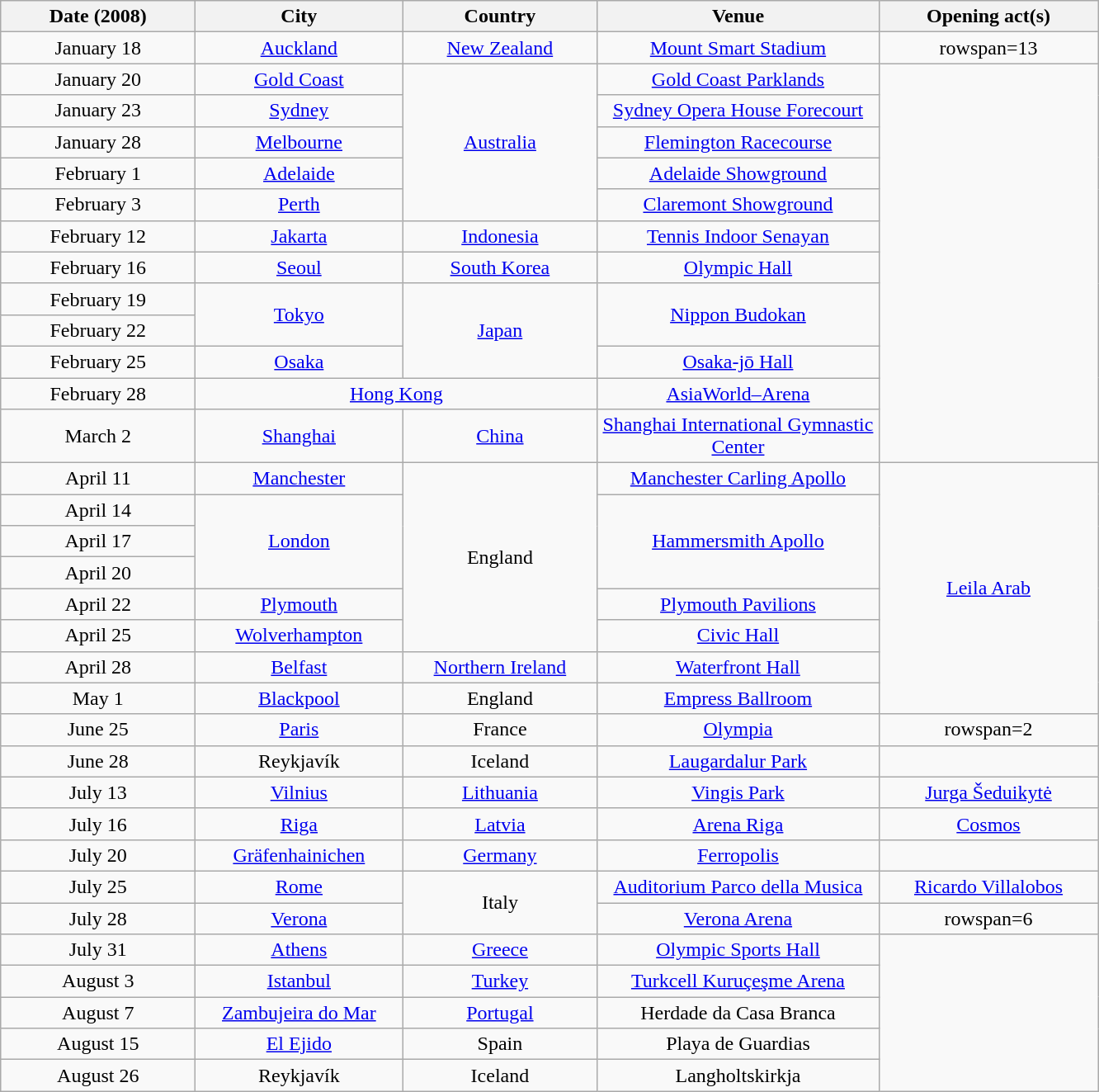<table class="wikitable" style="text-align:center;">
<tr>
<th style="width:150px;">Date (2008)</th>
<th style="width:160px;">City</th>
<th style="width:150px;">Country</th>
<th style="width:220px;">Venue</th>
<th style="width:170px;">Opening act(s)</th>
</tr>
<tr>
<td>January 18</td>
<td><a href='#'>Auckland</a></td>
<td><a href='#'>New Zealand</a></td>
<td><a href='#'>Mount Smart Stadium</a></td>
<td>rowspan=13 </td>
</tr>
<tr>
<td>January 20</td>
<td><a href='#'>Gold Coast</a></td>
<td rowspan="5"><a href='#'>Australia</a></td>
<td><a href='#'>Gold Coast Parklands</a></td>
</tr>
<tr>
<td>January 23</td>
<td><a href='#'>Sydney</a></td>
<td><a href='#'>Sydney Opera House Forecourt</a></td>
</tr>
<tr>
<td>January 28</td>
<td><a href='#'>Melbourne</a></td>
<td><a href='#'>Flemington Racecourse</a></td>
</tr>
<tr>
<td>February 1</td>
<td><a href='#'>Adelaide</a></td>
<td><a href='#'>Adelaide Showground</a></td>
</tr>
<tr>
<td>February 3</td>
<td><a href='#'>Perth</a></td>
<td><a href='#'>Claremont Showground</a></td>
</tr>
<tr>
<td>February 12</td>
<td><a href='#'>Jakarta</a></td>
<td><a href='#'>Indonesia</a></td>
<td><a href='#'>Tennis Indoor Senayan</a></td>
</tr>
<tr>
<td>February 16</td>
<td><a href='#'>Seoul</a></td>
<td><a href='#'>South Korea</a></td>
<td><a href='#'>Olympic Hall</a></td>
</tr>
<tr>
<td>February 19</td>
<td rowspan="2"><a href='#'>Tokyo</a></td>
<td rowspan="3"><a href='#'>Japan</a></td>
<td rowspan="2"><a href='#'>Nippon Budokan</a></td>
</tr>
<tr>
<td>February 22</td>
</tr>
<tr>
<td>February 25</td>
<td><a href='#'>Osaka</a></td>
<td><a href='#'>Osaka-jō Hall</a></td>
</tr>
<tr>
<td>February 28</td>
<td colspan="2"><a href='#'>Hong Kong</a></td>
<td><a href='#'>AsiaWorld–Arena</a></td>
</tr>
<tr>
<td>March 2</td>
<td><a href='#'>Shanghai</a></td>
<td><a href='#'>China</a></td>
<td><a href='#'>Shanghai International Gymnastic Center</a></td>
</tr>
<tr>
<td>April 11</td>
<td><a href='#'>Manchester</a></td>
<td rowspan="6">England</td>
<td><a href='#'>Manchester Carling Apollo</a></td>
<td rowspan=8><a href='#'>Leila Arab</a></td>
</tr>
<tr>
<td>April 14</td>
<td rowspan="3"><a href='#'>London</a></td>
<td rowspan="3"><a href='#'>Hammersmith Apollo</a></td>
</tr>
<tr>
<td>April 17</td>
</tr>
<tr>
<td>April 20</td>
</tr>
<tr>
<td>April 22</td>
<td><a href='#'>Plymouth</a></td>
<td><a href='#'>Plymouth Pavilions</a></td>
</tr>
<tr>
<td>April 25</td>
<td><a href='#'>Wolverhampton</a></td>
<td><a href='#'>Civic Hall</a></td>
</tr>
<tr>
<td>April 28</td>
<td><a href='#'>Belfast</a></td>
<td><a href='#'>Northern Ireland</a></td>
<td><a href='#'>Waterfront Hall</a></td>
</tr>
<tr>
<td>May 1</td>
<td><a href='#'>Blackpool</a></td>
<td>England</td>
<td><a href='#'>Empress Ballroom</a></td>
</tr>
<tr>
<td>June 25</td>
<td><a href='#'>Paris</a></td>
<td>France</td>
<td><a href='#'>Olympia</a></td>
<td>rowspan=2 </td>
</tr>
<tr>
<td>June 28</td>
<td>Reykjavík</td>
<td>Iceland</td>
<td><a href='#'>Laugardalur Park</a></td>
</tr>
<tr>
<td>July 13</td>
<td><a href='#'>Vilnius</a></td>
<td><a href='#'>Lithuania</a></td>
<td><a href='#'>Vingis Park</a></td>
<td><a href='#'>Jurga Šeduikytė</a></td>
</tr>
<tr>
<td>July 16</td>
<td><a href='#'>Riga</a></td>
<td><a href='#'>Latvia</a></td>
<td><a href='#'>Arena Riga</a></td>
<td><a href='#'>Cosmos</a></td>
</tr>
<tr>
<td>July 20</td>
<td><a href='#'>Gräfenhainichen</a></td>
<td><a href='#'>Germany</a></td>
<td><a href='#'>Ferropolis</a></td>
<td></td>
</tr>
<tr>
<td>July 25</td>
<td><a href='#'>Rome</a></td>
<td rowspan="2">Italy</td>
<td><a href='#'>Auditorium Parco della Musica</a></td>
<td><a href='#'>Ricardo Villalobos</a></td>
</tr>
<tr>
<td>July 28</td>
<td><a href='#'>Verona</a></td>
<td><a href='#'>Verona Arena</a></td>
<td>rowspan=6 </td>
</tr>
<tr>
<td>July 31</td>
<td><a href='#'>Athens</a></td>
<td><a href='#'>Greece</a></td>
<td><a href='#'>Olympic Sports Hall</a></td>
</tr>
<tr>
<td>August 3</td>
<td><a href='#'>Istanbul</a></td>
<td><a href='#'>Turkey</a></td>
<td><a href='#'>Turkcell Kuruçeşme Arena</a></td>
</tr>
<tr>
<td>August 7</td>
<td><a href='#'>Zambujeira do Mar</a></td>
<td><a href='#'>Portugal</a></td>
<td>Herdade da Casa Branca</td>
</tr>
<tr>
<td>August 15</td>
<td><a href='#'>El Ejido</a></td>
<td>Spain</td>
<td>Playa de Guardias</td>
</tr>
<tr>
<td>August 26</td>
<td>Reykjavík</td>
<td>Iceland</td>
<td>Langholtskirkja</td>
</tr>
</table>
